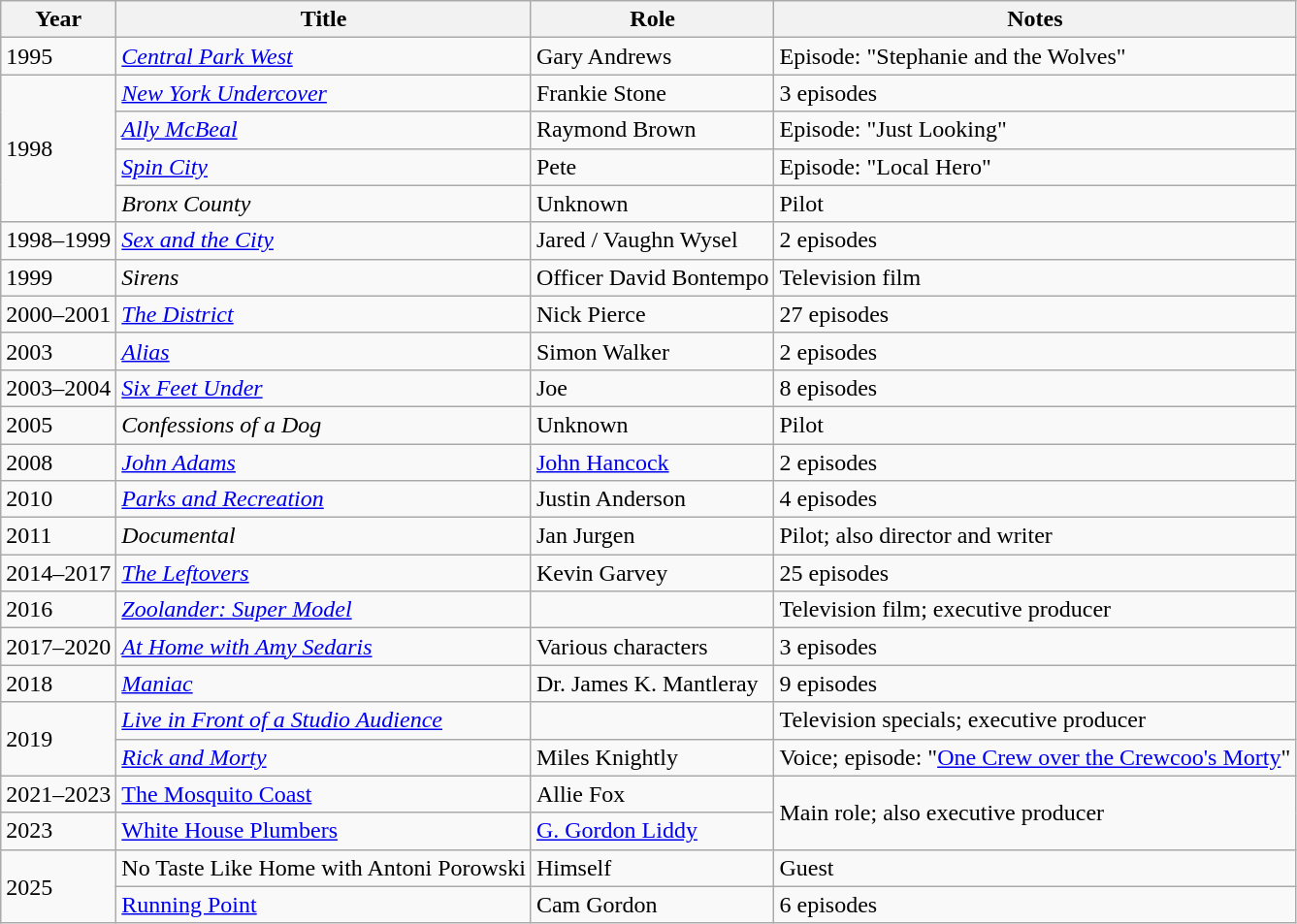<table class="wikitable sortable">
<tr>
<th>Year</th>
<th>Title</th>
<th>Role</th>
<th class="unsortable">Notes</th>
</tr>
<tr>
<td>1995</td>
<td><em><a href='#'>Central Park West</a></em></td>
<td>Gary Andrews</td>
<td>Episode: "Stephanie and the Wolves"</td>
</tr>
<tr>
<td rowspan="4">1998</td>
<td><em><a href='#'>New York Undercover</a></em></td>
<td>Frankie Stone</td>
<td>3 episodes</td>
</tr>
<tr>
<td><em><a href='#'>Ally McBeal</a></em></td>
<td>Raymond Brown</td>
<td>Episode: "Just Looking"</td>
</tr>
<tr>
<td><em><a href='#'>Spin City</a></em></td>
<td>Pete</td>
<td>Episode: "Local Hero"</td>
</tr>
<tr>
<td><em>Bronx County</em></td>
<td>Unknown</td>
<td>Pilot</td>
</tr>
<tr>
<td>1998–1999</td>
<td><em><a href='#'>Sex and the City</a></em></td>
<td>Jared / Vaughn Wysel</td>
<td>2 episodes</td>
</tr>
<tr>
<td>1999</td>
<td><em>Sirens</em></td>
<td>Officer David Bontempo</td>
<td>Television film</td>
</tr>
<tr>
<td>2000–2001</td>
<td><em><a href='#'>The District</a></em></td>
<td>Nick Pierce</td>
<td>27 episodes</td>
</tr>
<tr>
<td>2003</td>
<td><em><a href='#'>Alias</a></em></td>
<td>Simon Walker</td>
<td>2 episodes</td>
</tr>
<tr>
<td>2003–2004</td>
<td><em><a href='#'>Six Feet Under</a></em></td>
<td>Joe</td>
<td>8 episodes</td>
</tr>
<tr>
<td>2005</td>
<td><em>Confessions of a Dog</em></td>
<td>Unknown</td>
<td>Pilot</td>
</tr>
<tr>
<td>2008</td>
<td><em><a href='#'>John Adams</a></em></td>
<td><a href='#'>John Hancock</a></td>
<td>2 episodes</td>
</tr>
<tr>
<td>2010</td>
<td><em><a href='#'>Parks and Recreation</a></em></td>
<td>Justin Anderson</td>
<td>4 episodes</td>
</tr>
<tr>
<td>2011</td>
<td><em>Documental</em></td>
<td>Jan Jurgen</td>
<td>Pilot; also director and writer</td>
</tr>
<tr>
<td>2014–2017</td>
<td><em><a href='#'>The Leftovers</a></em></td>
<td>Kevin Garvey</td>
<td>25 episodes</td>
</tr>
<tr>
<td>2016</td>
<td><em><a href='#'>Zoolander: Super Model</a></em></td>
<td></td>
<td>Television film; executive producer</td>
</tr>
<tr>
<td>2017–2020</td>
<td><em><a href='#'>At Home with Amy Sedaris</a></em></td>
<td>Various characters</td>
<td>3 episodes</td>
</tr>
<tr>
<td>2018</td>
<td><em><a href='#'>Maniac</a></em></td>
<td>Dr. James K. Mantleray</td>
<td>9 episodes</td>
</tr>
<tr>
<td rowspan="2">2019</td>
<td><em><a href='#'>Live in Front of a Studio Audience</a></em></td>
<td></td>
<td>Television specials; executive producer</td>
</tr>
<tr>
<td><em><a href='#'>Rick and Morty</a></em></td>
<td>Miles Knightly</td>
<td>Voice; episode: "<a href='#'>One Crew over the Crewcoo's Morty</a>"</td>
</tr>
<tr>
<td>2021–2023</td>
<td><em><a href='#'></em>The Mosquito Coast<em></a></td>
<td>Allie Fox</td>
<td rowspan="2">Main role; also executive producer</td>
</tr>
<tr>
<td>2023</td>
<td></em><a href='#'>White House Plumbers</a><em></td>
<td><a href='#'>G. Gordon Liddy</a></td>
</tr>
<tr>
<td rowspan="2">2025</td>
<td></em>No Taste Like Home with Antoni Porowski<em></td>
<td>Himself</td>
<td>Guest</td>
</tr>
<tr>
<td></em><a href='#'>Running Point</a><em></td>
<td>Cam Gordon</td>
<td>6 episodes</td>
</tr>
</table>
